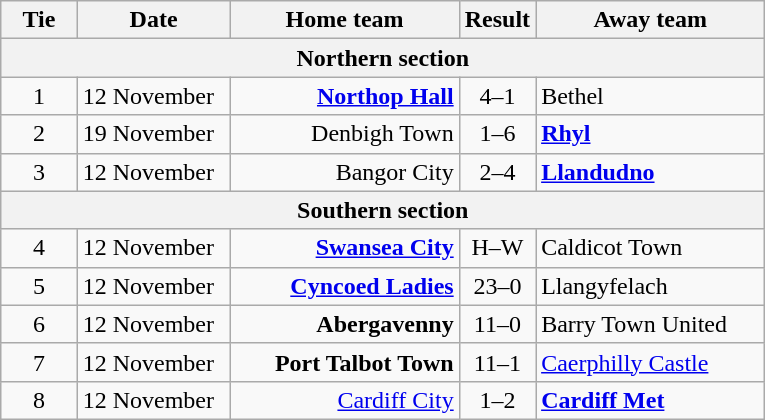<table class="wikitable">
<tr>
<th width=10%>Tie</th>
<th width=20%>Date</th>
<th width=30%>Home team</th>
<th width=10%>Result</th>
<th width=30%>Away team</th>
</tr>
<tr>
<th colspan=5>Northern section</th>
</tr>
<tr>
<td style="text-align:center;">1</td>
<td>12 November</td>
<td style="text-align:right;"><strong><a href='#'>Northop Hall</a></strong></td>
<td style="text-align:center;">4–1</td>
<td>Bethel</td>
</tr>
<tr>
<td style="text-align:center;">2</td>
<td>19 November</td>
<td style="text-align:right;">Denbigh Town</td>
<td style="text-align:center;">1–6</td>
<td><strong><a href='#'>Rhyl</a></strong></td>
</tr>
<tr>
<td style="text-align:center;">3</td>
<td>12 November</td>
<td style="text-align:right;">Bangor City</td>
<td style="text-align:center;">2–4</td>
<td><strong><a href='#'>Llandudno</a></strong></td>
</tr>
<tr>
<th colspan=5>Southern section</th>
</tr>
<tr>
<td style="text-align:center;">4</td>
<td>12 November</td>
<td style="text-align:right;"><strong><a href='#'>Swansea City</a></strong></td>
<td style="text-align:center;">H–W</td>
<td>Caldicot Town</td>
</tr>
<tr>
<td style="text-align:center;">5</td>
<td>12 November</td>
<td style="text-align:right;"><strong><a href='#'>Cyncoed Ladies</a></strong></td>
<td style="text-align:center;">23–0</td>
<td>Llangyfelach</td>
</tr>
<tr>
<td style="text-align:center;">6</td>
<td>12 November</td>
<td style="text-align:right;"><strong>Abergavenny</strong></td>
<td style="text-align:center;">11–0</td>
<td>Barry Town United</td>
</tr>
<tr>
<td style="text-align:center;">7</td>
<td>12 November</td>
<td style="text-align:right;"><strong>Port Talbot Town</strong></td>
<td style="text-align:center;">11–1</td>
<td><a href='#'>Caerphilly Castle</a></td>
</tr>
<tr>
<td style="text-align:center;">8</td>
<td>12 November</td>
<td style="text-align:right;"><a href='#'>Cardiff City</a></td>
<td style="text-align:center;">1–2</td>
<td><strong><a href='#'>Cardiff Met</a></strong></td>
</tr>
</table>
